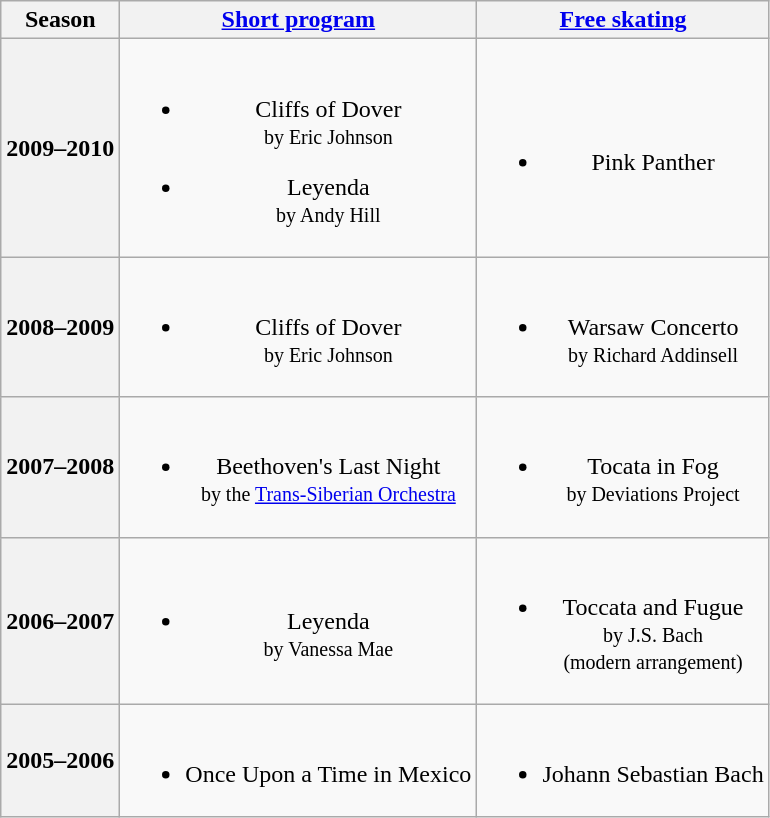<table class="wikitable" style="text-align:center">
<tr>
<th>Season</th>
<th><a href='#'>Short program</a></th>
<th><a href='#'>Free skating</a></th>
</tr>
<tr>
<th>2009–2010 <br> </th>
<td><br><ul><li>Cliffs of Dover <br><small> by Eric Johnson </small></li></ul><ul><li>Leyenda <br><small> by Andy Hill </small></li></ul></td>
<td><br><ul><li>Pink Panther</li></ul></td>
</tr>
<tr>
<th>2008–2009 <br> </th>
<td><br><ul><li>Cliffs of Dover <br><small> by Eric Johnson </small></li></ul></td>
<td><br><ul><li>Warsaw Concerto <br><small> by Richard Addinsell </small></li></ul></td>
</tr>
<tr>
<th>2007–2008 <br> </th>
<td><br><ul><li>Beethoven's Last Night <br><small> by the <a href='#'>Trans-Siberian Orchestra</a> </small></li></ul></td>
<td><br><ul><li>Tocata in Fog <br><small> by Deviations Project </small></li></ul></td>
</tr>
<tr>
<th>2006–2007 <br> </th>
<td><br><ul><li>Leyenda <br><small> by Vanessa Mae </small></li></ul></td>
<td><br><ul><li>Toccata and Fugue <br><small> by J.S. Bach <br> (modern arrangement) </small></li></ul></td>
</tr>
<tr>
<th>2005–2006 <br> </th>
<td><br><ul><li>Once Upon a Time in Mexico</li></ul></td>
<td><br><ul><li>Johann Sebastian Bach</li></ul></td>
</tr>
</table>
